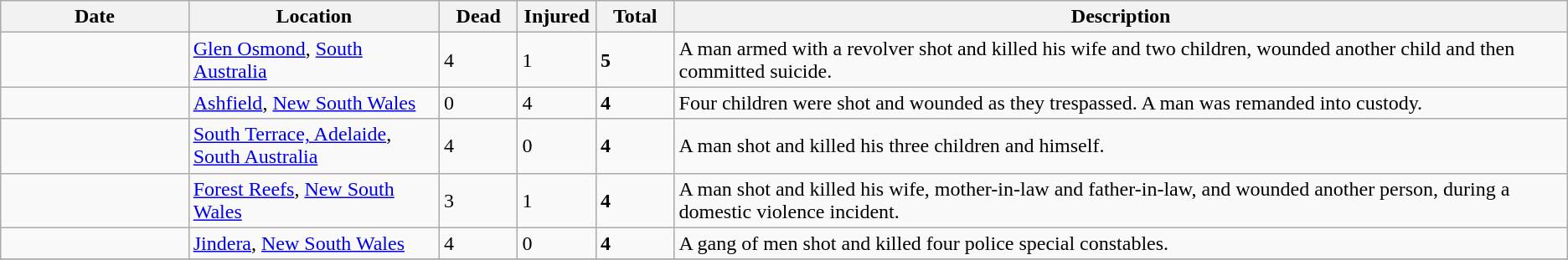<table class="wikitable sortable mw-datatable">
<tr>
<th width=12%>Date</th>
<th width=16%>Location</th>
<th width=5%>Dead</th>
<th width=5%>Injured</th>
<th width=5%>Total</th>
<th width=60%>Description</th>
</tr>
<tr>
<td></td>
<td><a href='#'>Glen Osmond</a>, <a href='#'>South Australia</a></td>
<td>4</td>
<td>1</td>
<td><strong>5</strong></td>
<td>A man armed with a revolver shot and killed his wife and two children, wounded another child and then committed suicide.</td>
</tr>
<tr>
<td></td>
<td><a href='#'>Ashfield</a>, <a href='#'>New South Wales</a></td>
<td>0</td>
<td>4</td>
<td><strong>4</strong></td>
<td>Four children were shot and wounded as they trespassed. A man was remanded into custody.</td>
</tr>
<tr>
<td></td>
<td><a href='#'>South Terrace, Adelaide</a>, <a href='#'>South Australia</a></td>
<td>4</td>
<td>0</td>
<td><strong>4</strong></td>
<td>A man shot and killed his three children and himself.</td>
</tr>
<tr>
<td></td>
<td><a href='#'>Forest Reefs</a>, <a href='#'>New South Wales</a></td>
<td>3</td>
<td>1</td>
<td><strong>4</strong></td>
<td>A man shot and killed his wife, mother-in-law and father-in-law, and wounded another person, during a domestic violence incident.</td>
</tr>
<tr>
<td></td>
<td><a href='#'>Jindera</a>, <a href='#'>New South Wales</a></td>
<td>4</td>
<td>0</td>
<td><strong>4</strong></td>
<td>A gang of men shot and killed four police special constables.</td>
</tr>
<tr>
</tr>
</table>
